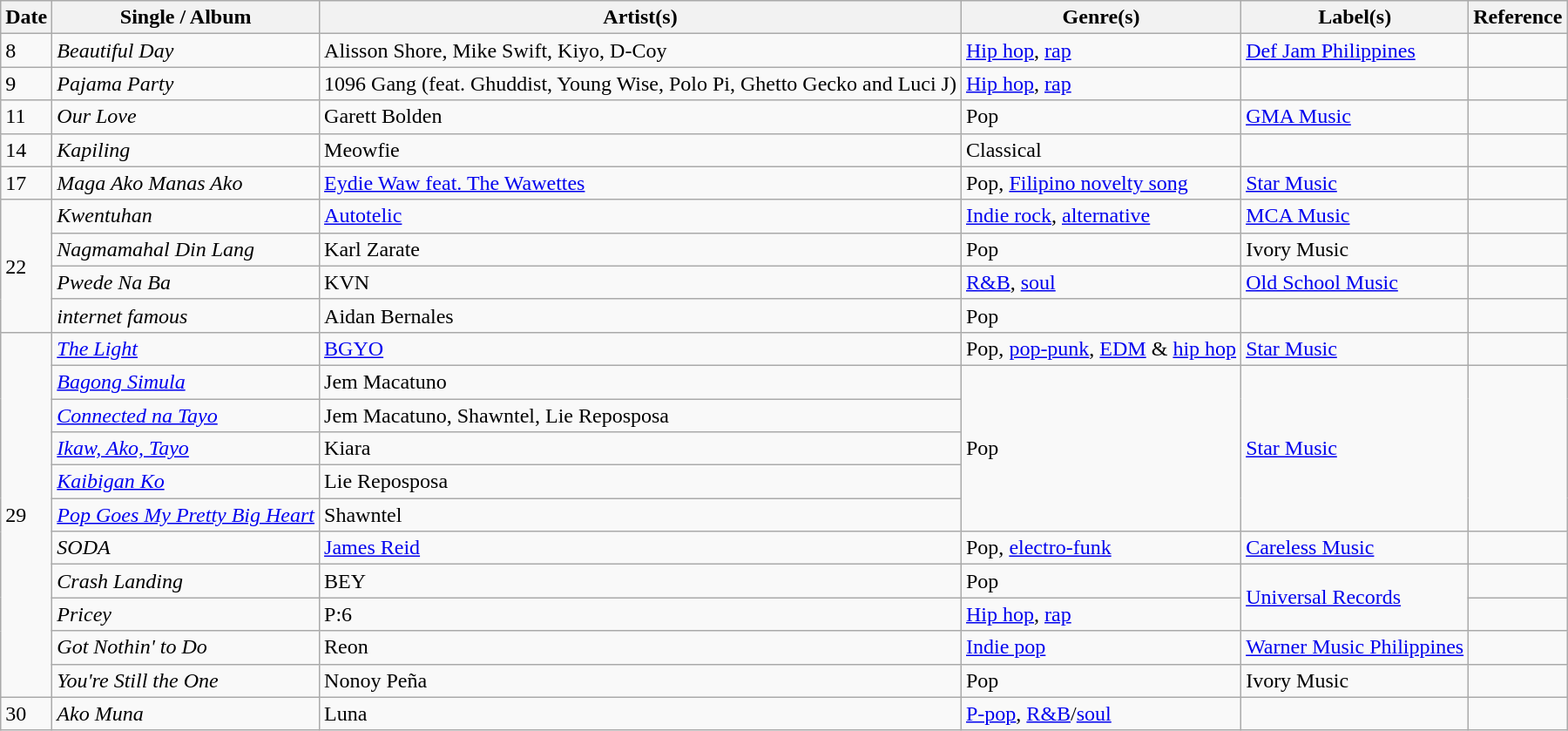<table class="wikitable">
<tr>
<th>Date</th>
<th>Single / Album</th>
<th>Artist(s)</th>
<th>Genre(s)</th>
<th>Label(s)</th>
<th>Reference</th>
</tr>
<tr>
<td>8</td>
<td><em>Beautiful Day</em></td>
<td>Alisson Shore, Mike Swift, Kiyo, D-Coy</td>
<td><a href='#'>Hip hop</a>, <a href='#'>rap</a></td>
<td><a href='#'>Def Jam Philippines</a></td>
<td></td>
</tr>
<tr>
<td>9</td>
<td><em>Pajama Party</em></td>
<td>1096 Gang (feat. Ghuddist, Young Wise, Polo Pi, Ghetto Gecko and Luci J)</td>
<td><a href='#'>Hip hop</a>, <a href='#'>rap</a></td>
<td></td>
<td></td>
</tr>
<tr>
<td>11</td>
<td><em>Our Love</em></td>
<td>Garett Bolden</td>
<td>Pop</td>
<td><a href='#'>GMA Music</a></td>
<td></td>
</tr>
<tr>
<td>14</td>
<td><em>Kapiling</em></td>
<td>Meowfie</td>
<td>Classical</td>
<td></td>
</tr>
<tr>
<td>17</td>
<td><em>Maga Ako Manas Ako</em></td>
<td><a href='#'>Eydie Waw feat. The Wawettes</a></td>
<td>Pop, <a href='#'>Filipino novelty song</a></td>
<td><a href='#'>Star Music</a></td>
<td></td>
</tr>
<tr>
<td rowspan="4">22</td>
<td><em>Kwentuhan</em></td>
<td><a href='#'>Autotelic</a></td>
<td><a href='#'>Indie rock</a>, <a href='#'>alternative</a></td>
<td><a href='#'>MCA Music</a></td>
<td></td>
</tr>
<tr>
<td><em>Nagmamahal Din Lang</em></td>
<td>Karl Zarate</td>
<td>Pop</td>
<td>Ivory Music</td>
<td></td>
</tr>
<tr>
<td><em>Pwede Na Ba</em></td>
<td>KVN</td>
<td><a href='#'>R&B</a>, <a href='#'>soul</a></td>
<td><a href='#'>Old School Music</a></td>
<td></td>
</tr>
<tr>
<td><em>internet famous</em></td>
<td>Aidan Bernales</td>
<td>Pop</td>
<td></td>
</tr>
<tr>
<td rowspan="11">29</td>
<td><em><a href='#'>The Light</a></em></td>
<td><a href='#'>BGYO</a></td>
<td>Pop, <a href='#'>pop-punk</a>, <a href='#'>EDM</a> & <a href='#'>hip hop</a></td>
<td><a href='#'>Star Music</a></td>
<td></td>
</tr>
<tr>
<td><em><a href='#'>Bagong Simula</a></em></td>
<td>Jem Macatuno</td>
<td rowspan="5">Pop</td>
<td rowspan="5"><a href='#'>Star Music</a></td>
<td rowspan="5"></td>
</tr>
<tr>
<td><em><a href='#'>Connected na Tayo</a></em></td>
<td>Jem Macatuno, Shawntel, Lie Reposposa</td>
</tr>
<tr>
<td><em><a href='#'>Ikaw, Ako, Tayo</a></em></td>
<td>Kiara</td>
</tr>
<tr>
<td><em><a href='#'>Kaibigan Ko</a></em></td>
<td>Lie Reposposa</td>
</tr>
<tr>
<td><em><a href='#'>Pop Goes My Pretty Big Heart</a></em></td>
<td>Shawntel</td>
</tr>
<tr>
<td><em>SODA</em></td>
<td><a href='#'>James Reid</a></td>
<td>Pop, <a href='#'>electro-funk</a></td>
<td><a href='#'>Careless Music</a></td>
<td></td>
</tr>
<tr>
<td><em>Crash Landing</em></td>
<td>BEY</td>
<td>Pop</td>
<td rowspan="2"><a href='#'>Universal Records</a></td>
<td></td>
</tr>
<tr>
<td><em>Pricey</em></td>
<td>P:6</td>
<td><a href='#'>Hip hop</a>, <a href='#'>rap</a></td>
<td></td>
</tr>
<tr>
<td><em>Got Nothin' to Do</em></td>
<td>Reon</td>
<td><a href='#'>Indie pop</a></td>
<td><a href='#'>Warner Music Philippines</a></td>
<td></td>
</tr>
<tr>
<td><em>You're Still the One</em></td>
<td>Nonoy Peña</td>
<td>Pop</td>
<td>Ivory Music</td>
<td></td>
</tr>
<tr>
<td>30</td>
<td><em>Ako Muna</em></td>
<td>Luna</td>
<td><a href='#'>P-pop</a>, <a href='#'>R&B</a>/<a href='#'>soul</a></td>
<td></td>
<td></td>
</tr>
</table>
